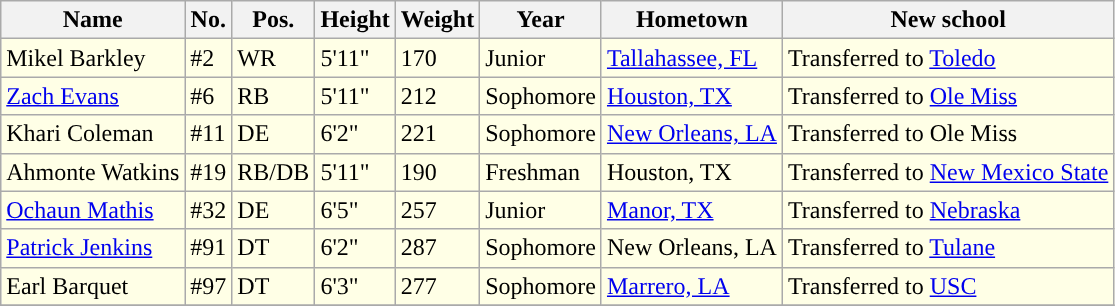<table class="wikitable sortable">
<tr>
<th>Name</th>
<th>No.</th>
<th>Pos.</th>
<th>Height</th>
<th>Weight</th>
<th>Year</th>
<th>Hometown</th>
<th class="unsortable">New school</th>
</tr>
<tr style="background:#FFFFE6;">
<td>Mikel Barkley</td>
<td>#2</td>
<td>WR</td>
<td>5'11"</td>
<td>170</td>
<td>Junior</td>
<td><a href='#'>Tallahassee, FL</a></td>
<td>Transferred to <a href='#'>Toledo</a></td>
</tr>
<tr style="background:#FFFFE6;">
<td><a href='#'>Zach Evans</a></td>
<td>#6</td>
<td>RB</td>
<td>5'11"</td>
<td>212</td>
<td>Sophomore</td>
<td><a href='#'>Houston, TX</a></td>
<td>Transferred to <a href='#'>Ole Miss</a></td>
</tr>
<tr style="background:#FFFFE6;">
<td>Khari Coleman</td>
<td>#11</td>
<td>DE</td>
<td>6'2"</td>
<td>221</td>
<td>Sophomore</td>
<td><a href='#'>New Orleans, LA</a></td>
<td>Transferred to Ole Miss</td>
</tr>
<tr style="background:#FFFFE6;">
<td>Ahmonte Watkins</td>
<td>#19</td>
<td>RB/DB</td>
<td>5'11"</td>
<td>190</td>
<td>Freshman</td>
<td>Houston, TX</td>
<td>Transferred to <a href='#'>New Mexico State</a></td>
</tr>
<tr style="background:#FFFFE6;">
<td><a href='#'>Ochaun Mathis</a></td>
<td>#32</td>
<td>DE</td>
<td>6'5"</td>
<td>257</td>
<td> Junior</td>
<td><a href='#'>Manor, TX</a></td>
<td>Transferred to <a href='#'>Nebraska</a></td>
</tr>
<tr style="background:#FFFFE6;">
<td><a href='#'>Patrick Jenkins</a></td>
<td>#91</td>
<td>DT</td>
<td>6'2"</td>
<td>287</td>
<td>Sophomore</td>
<td>New Orleans, LA</td>
<td>Transferred to <a href='#'>Tulane</a></td>
</tr>
<tr style="background:#FFFFE6;">
<td>Earl Barquet</td>
<td>#97</td>
<td>DT</td>
<td>6'3"</td>
<td>277</td>
<td>Sophomore</td>
<td><a href='#'>Marrero, LA</a></td>
<td>Transferred to <a href='#'>USC</a></td>
</tr>
<tr style="background:#FFFFE6;">
</tr>
<tr>
</tr>
</table>
